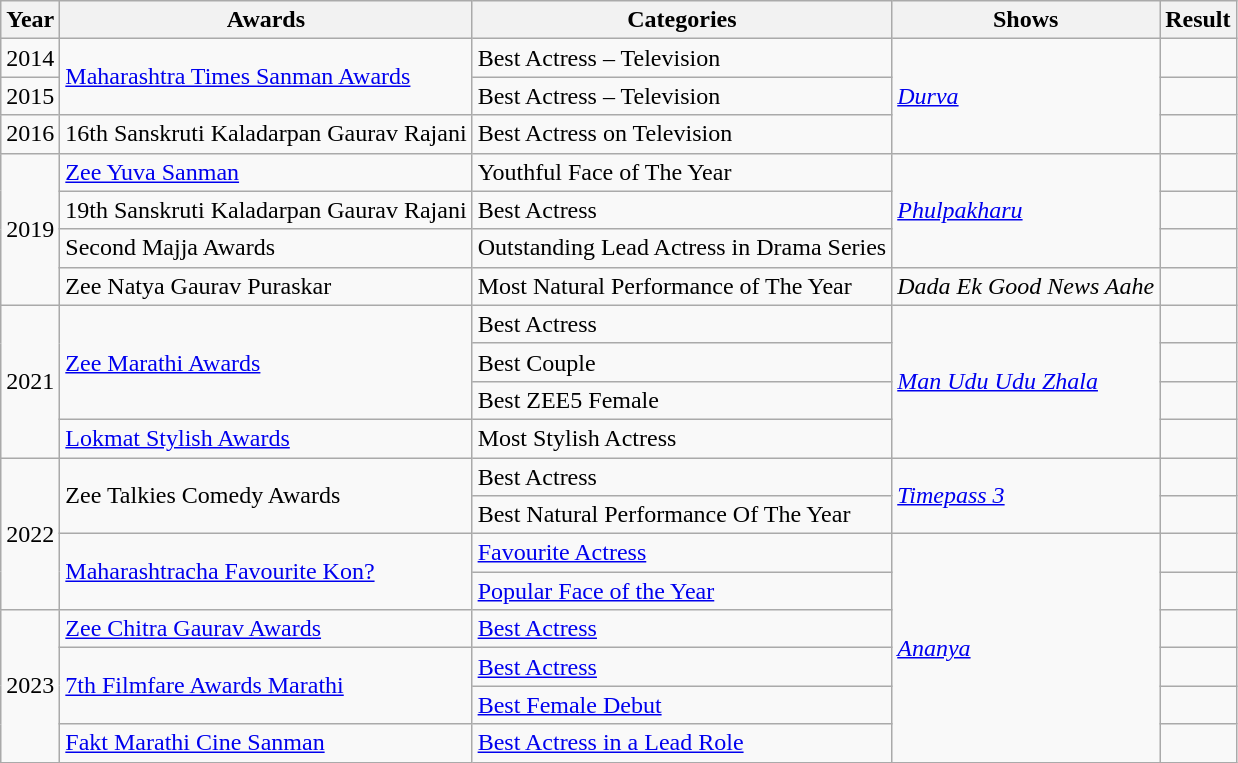<table class="wikitable">
<tr>
<th>Year</th>
<th>Awards</th>
<th>Categories</th>
<th>Shows</th>
<th>Result</th>
</tr>
<tr>
<td>2014</td>
<td rowspan="2"><a href='#'>Maharashtra Times Sanman Awards</a></td>
<td>Best Actress – Television</td>
<td rowspan="3"><em><a href='#'>Durva</a></em></td>
<td></td>
</tr>
<tr>
<td>2015</td>
<td>Best Actress – Television</td>
<td></td>
</tr>
<tr>
<td>2016</td>
<td>16th Sanskruti Kaladarpan Gaurav Rajani</td>
<td>Best Actress on Television</td>
<td></td>
</tr>
<tr>
<td rowspan="4">2019</td>
<td><a href='#'>Zee Yuva Sanman</a></td>
<td>Youthful Face of The Year</td>
<td rowspan="3"><em><a href='#'>Phulpakharu</a></em></td>
<td></td>
</tr>
<tr>
<td>19th Sanskruti Kaladarpan Gaurav Rajani</td>
<td>Best Actress</td>
<td></td>
</tr>
<tr>
<td>Second Majja Awards</td>
<td>Outstanding Lead Actress in Drama Series</td>
<td></td>
</tr>
<tr>
<td>Zee Natya Gaurav Puraskar</td>
<td>Most Natural Performance of The Year</td>
<td><em>Dada Ek Good News Aahe</em></td>
<td></td>
</tr>
<tr>
<td rowspan="4">2021</td>
<td rowspan="3"><a href='#'>Zee Marathi Awards</a></td>
<td>Best Actress</td>
<td rowspan="4"><em><a href='#'>Man Udu Udu Zhala</a></em></td>
<td></td>
</tr>
<tr>
<td>Best Couple</td>
<td></td>
</tr>
<tr>
<td>Best ZEE5 Female</td>
<td></td>
</tr>
<tr>
<td><a href='#'>Lokmat Stylish Awards</a></td>
<td>Most Stylish Actress</td>
<td></td>
</tr>
<tr>
<td rowspan="4">2022</td>
<td rowspan="2">Zee Talkies Comedy Awards</td>
<td>Best Actress</td>
<td rowspan="2"><em><a href='#'>Timepass 3</a></em></td>
<td></td>
</tr>
<tr>
<td>Best Natural Performance Of The Year</td>
<td></td>
</tr>
<tr>
<td rowspan="2"><a href='#'>Maharashtracha Favourite Kon?</a></td>
<td><a href='#'>Favourite Actress</a></td>
<td rowspan="6"><em><a href='#'>Ananya</a></em></td>
<td></td>
</tr>
<tr>
<td><a href='#'>Popular Face of the Year</a></td>
<td></td>
</tr>
<tr>
<td rowspan="4">2023</td>
<td><a href='#'>Zee Chitra Gaurav Awards</a></td>
<td><a href='#'>Best Actress</a></td>
<td></td>
</tr>
<tr>
<td rowspan="2"><a href='#'>7th Filmfare Awards Marathi</a></td>
<td><a href='#'>Best Actress</a></td>
<td></td>
</tr>
<tr>
<td><a href='#'>Best Female Debut</a></td>
<td></td>
</tr>
<tr>
<td><a href='#'>Fakt Marathi Cine Sanman</a></td>
<td><a href='#'>Best Actress in a Lead Role</a></td>
<td></td>
</tr>
</table>
